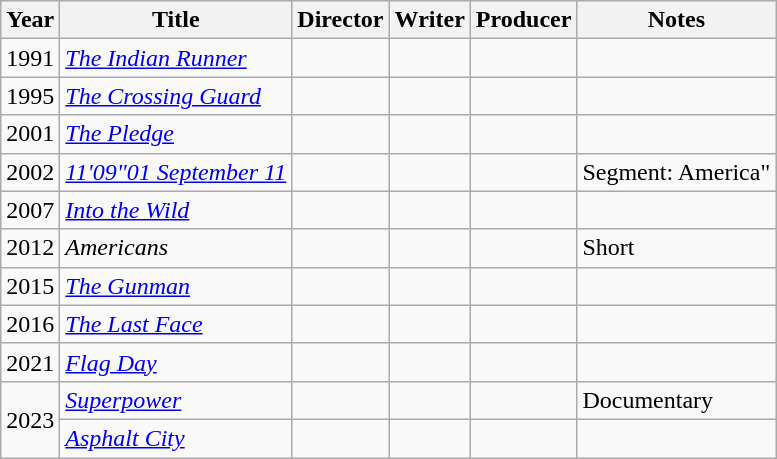<table class="wikitable sortable">
<tr>
<th scope="col">Year</th>
<th scope="col">Title</th>
<th scope="col">Director</th>
<th scope="col">Writer</th>
<th scope="col">Producer</th>
<th scope="col" class="unsortable">Notes</th>
</tr>
<tr>
<td>1991</td>
<td><em><a href='#'>The Indian Runner</a></em></td>
<td></td>
<td></td>
<td></td>
<td></td>
</tr>
<tr>
<td>1995</td>
<td><em><a href='#'>The Crossing Guard</a></em></td>
<td></td>
<td></td>
<td></td>
<td></td>
</tr>
<tr>
<td>2001</td>
<td><em><a href='#'>The Pledge</a></em></td>
<td></td>
<td></td>
<td></td>
<td></td>
</tr>
<tr>
<td>2002</td>
<td><em><a href='#'>11'09"01 September 11</a></em></td>
<td></td>
<td></td>
<td></td>
<td>Segment:  America"</td>
</tr>
<tr>
<td>2007</td>
<td><em><a href='#'>Into the Wild</a></em></td>
<td></td>
<td></td>
<td></td>
<td></td>
</tr>
<tr>
<td>2012</td>
<td><em>Americans</em></td>
<td></td>
<td></td>
<td></td>
<td>Short</td>
</tr>
<tr>
<td>2015</td>
<td><em><a href='#'>The Gunman</a></em></td>
<td></td>
<td></td>
<td></td>
<td></td>
</tr>
<tr>
<td>2016</td>
<td><em><a href='#'>The Last Face</a></em></td>
<td></td>
<td></td>
<td></td>
<td></td>
</tr>
<tr>
<td>2021</td>
<td><em><a href='#'>Flag Day</a></em></td>
<td></td>
<td></td>
<td></td>
<td></td>
</tr>
<tr>
<td rowspan=2>2023</td>
<td><em><a href='#'>Superpower</a></em></td>
<td></td>
<td></td>
<td></td>
<td>Documentary</td>
</tr>
<tr>
<td><em><a href='#'>Asphalt City</a></em></td>
<td></td>
<td></td>
<td></td>
<td></td>
</tr>
</table>
